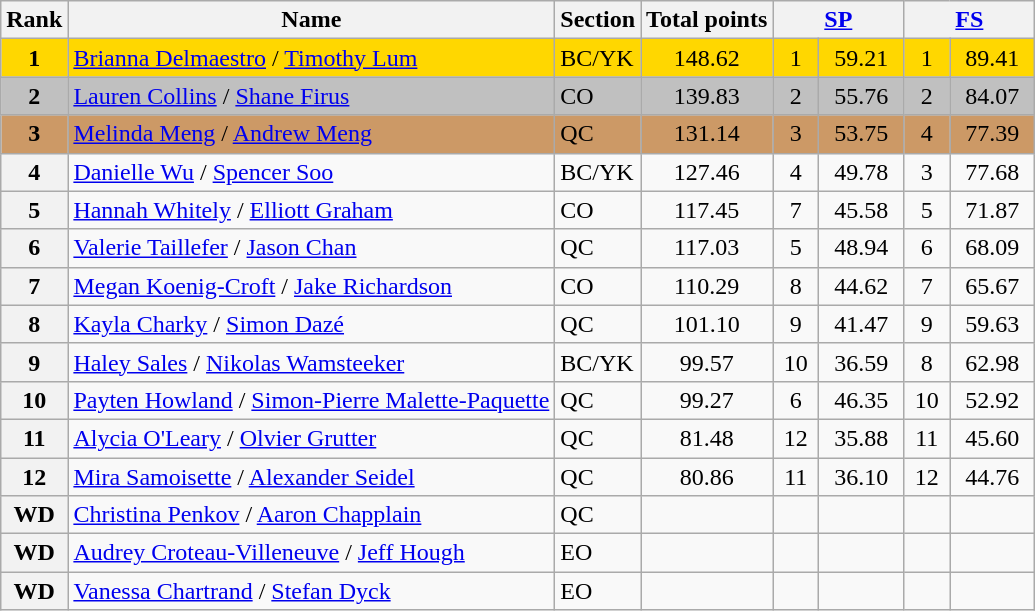<table class="wikitable sortable">
<tr>
<th>Rank</th>
<th>Name</th>
<th>Section</th>
<th>Total points</th>
<th colspan="2" width="80px"><a href='#'>SP</a></th>
<th colspan="2" width="80px"><a href='#'>FS</a></th>
</tr>
<tr bgcolor="gold">
<td align="center"><strong>1</strong></td>
<td><a href='#'>Brianna Delmaestro</a> / <a href='#'>Timothy Lum</a></td>
<td>BC/YK</td>
<td align="center">148.62</td>
<td align="center">1</td>
<td align="center">59.21</td>
<td align="center">1</td>
<td align="center">89.41</td>
</tr>
<tr bgcolor="silver">
<td align="center"><strong>2</strong></td>
<td><a href='#'>Lauren Collins</a> / <a href='#'>Shane Firus</a></td>
<td>CO</td>
<td align="center">139.83</td>
<td align="center">2</td>
<td align="center">55.76</td>
<td align="center">2</td>
<td align="center">84.07</td>
</tr>
<tr bgcolor="cc9966">
<td align="center"><strong>3</strong></td>
<td><a href='#'>Melinda Meng</a> / <a href='#'>Andrew Meng</a></td>
<td>QC</td>
<td align="center">131.14</td>
<td align="center">3</td>
<td align="center">53.75</td>
<td align="center">4</td>
<td align="center">77.39</td>
</tr>
<tr>
<th>4</th>
<td><a href='#'>Danielle Wu</a> / <a href='#'>Spencer Soo</a></td>
<td>BC/YK</td>
<td align="center">127.46</td>
<td align="center">4</td>
<td align="center">49.78</td>
<td align="center">3</td>
<td align="center">77.68</td>
</tr>
<tr>
<th>5</th>
<td><a href='#'>Hannah Whitely</a> / <a href='#'>Elliott Graham</a></td>
<td>CO</td>
<td align="center">117.45</td>
<td align="center">7</td>
<td align="center">45.58</td>
<td align="center">5</td>
<td align="center">71.87</td>
</tr>
<tr>
<th>6</th>
<td><a href='#'>Valerie Taillefer</a> / <a href='#'>Jason Chan</a></td>
<td>QC</td>
<td align="center">117.03</td>
<td align="center">5</td>
<td align="center">48.94</td>
<td align="center">6</td>
<td align="center">68.09</td>
</tr>
<tr>
<th>7</th>
<td><a href='#'>Megan Koenig-Croft</a> / <a href='#'>Jake Richardson</a></td>
<td>CO</td>
<td align="center">110.29</td>
<td align="center">8</td>
<td align="center">44.62</td>
<td align="center">7</td>
<td align="center">65.67</td>
</tr>
<tr>
<th>8</th>
<td><a href='#'>Kayla Charky</a> / <a href='#'>Simon Dazé</a></td>
<td>QC</td>
<td align="center">101.10</td>
<td align="center">9</td>
<td align="center">41.47</td>
<td align="center">9</td>
<td align="center">59.63</td>
</tr>
<tr>
<th>9</th>
<td><a href='#'>Haley Sales</a> / <a href='#'>Nikolas Wamsteeker</a></td>
<td>BC/YK</td>
<td align="center">99.57</td>
<td align="center">10</td>
<td align="center">36.59</td>
<td align="center">8</td>
<td align="center">62.98</td>
</tr>
<tr>
<th>10</th>
<td><a href='#'>Payten Howland</a> / <a href='#'>Simon-Pierre Malette-Paquette</a></td>
<td>QC</td>
<td align="center">99.27</td>
<td align="center">6</td>
<td align="center">46.35</td>
<td align="center">10</td>
<td align="center">52.92</td>
</tr>
<tr>
<th>11</th>
<td><a href='#'>Alycia O'Leary</a> / <a href='#'>Olvier Grutter</a></td>
<td>QC</td>
<td align="center">81.48</td>
<td align="center">12</td>
<td align="center">35.88</td>
<td align="center">11</td>
<td align="center">45.60</td>
</tr>
<tr>
<th>12</th>
<td><a href='#'>Mira Samoisette</a> / <a href='#'>Alexander Seidel</a></td>
<td>QC</td>
<td align="center">80.86</td>
<td align="center">11</td>
<td align="center">36.10</td>
<td align="center">12</td>
<td align="center">44.76</td>
</tr>
<tr>
<th>WD</th>
<td><a href='#'>Christina Penkov</a> / <a href='#'>Aaron Chapplain</a></td>
<td>QC</td>
<td></td>
<td></td>
<td></td>
<td></td>
<td></td>
</tr>
<tr>
<th>WD</th>
<td><a href='#'>Audrey Croteau-Villeneuve</a> / <a href='#'>Jeff Hough</a></td>
<td>EO</td>
<td></td>
<td></td>
<td></td>
<td></td>
<td></td>
</tr>
<tr>
<th>WD</th>
<td><a href='#'>Vanessa Chartrand</a> / <a href='#'>Stefan Dyck</a></td>
<td>EO</td>
<td></td>
<td></td>
<td></td>
<td></td>
<td></td>
</tr>
</table>
